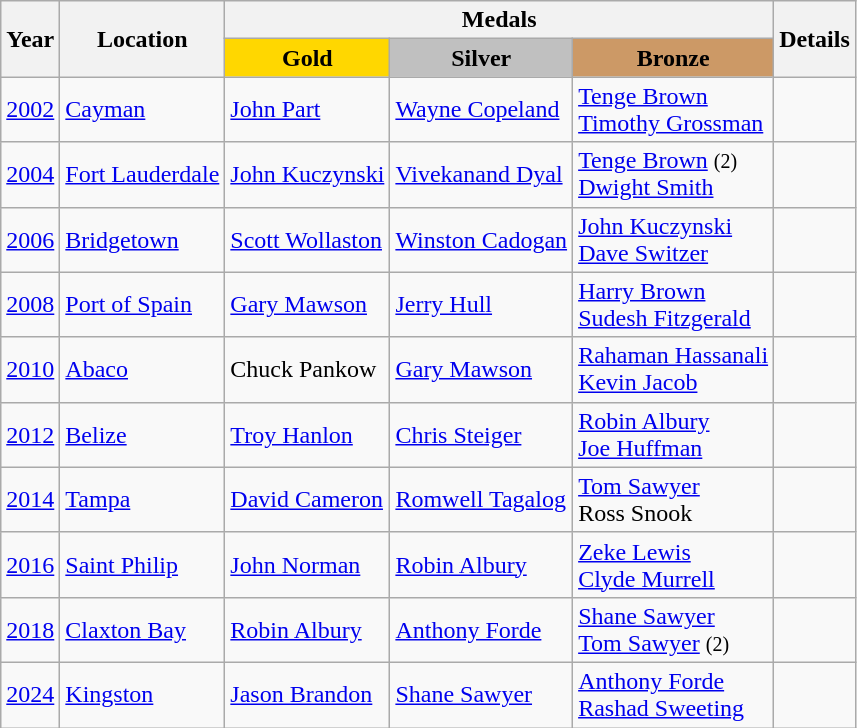<table class="wikitable">
<tr>
<th rowspan="2">Year</th>
<th rowspan="2">Location</th>
<th colspan="3">Medals</th>
<th rowspan="2">Details</th>
</tr>
<tr style="text-align:center;">
<td bgcolor="gold"><strong>Gold</strong></td>
<td bgcolor="silver"><strong>Silver</strong></td>
<td bgcolor="cc9966"><strong>Bronze</strong></td>
</tr>
<tr>
<td><a href='#'>2002</a></td>
<td> <a href='#'>Cayman</a></td>
<td> <a href='#'>John Part</a></td>
<td> <a href='#'>Wayne Copeland</a></td>
<td> <a href='#'>Tenge Brown</a><br> <a href='#'>Timothy Grossman</a></td>
<td></td>
</tr>
<tr>
<td><a href='#'>2004</a></td>
<td> <a href='#'>Fort Lauderdale</a></td>
<td> <a href='#'>John Kuczynski</a></td>
<td> <a href='#'>Vivekanand Dyal</a></td>
<td> <a href='#'>Tenge Brown</a> <small>(2)</small><br> <a href='#'>Dwight Smith</a></td>
<td></td>
</tr>
<tr>
<td><a href='#'>2006</a></td>
<td> <a href='#'>Bridgetown</a></td>
<td> <a href='#'>Scott Wollaston</a></td>
<td> <a href='#'>Winston Cadogan</a></td>
<td> <a href='#'>John Kuczynski</a><br> <a href='#'>Dave Switzer</a></td>
<td></td>
</tr>
<tr>
<td><a href='#'>2008</a></td>
<td> <a href='#'>Port of Spain</a></td>
<td> <a href='#'>Gary Mawson</a></td>
<td> <a href='#'>Jerry Hull</a></td>
<td> <a href='#'>Harry Brown</a><br> <a href='#'>Sudesh Fitzgerald</a></td>
<td></td>
</tr>
<tr>
<td><a href='#'>2010</a></td>
<td> <a href='#'>Abaco</a></td>
<td> Chuck Pankow</td>
<td> <a href='#'>Gary Mawson</a></td>
<td> <a href='#'>Rahaman Hassanali</a><br> <a href='#'>Kevin Jacob</a></td>
<td></td>
</tr>
<tr>
<td><a href='#'>2012</a></td>
<td> <a href='#'>Belize</a></td>
<td> <a href='#'>Troy Hanlon</a></td>
<td> <a href='#'>Chris Steiger</a></td>
<td> <a href='#'>Robin Albury</a><br> <a href='#'>Joe Huffman</a></td>
<td></td>
</tr>
<tr>
<td><a href='#'>2014</a></td>
<td> <a href='#'>Tampa</a></td>
<td> <a href='#'>David Cameron</a></td>
<td> <a href='#'>Romwell Tagalog</a></td>
<td> <a href='#'>Tom Sawyer</a><br> Ross Snook</td>
<td></td>
</tr>
<tr>
<td><a href='#'>2016</a></td>
<td> <a href='#'>Saint Philip</a></td>
<td> <a href='#'>John Norman</a></td>
<td> <a href='#'>Robin Albury</a></td>
<td> <a href='#'>Zeke Lewis</a><br> <a href='#'>Clyde Murrell</a></td>
<td></td>
</tr>
<tr>
<td><a href='#'>2018</a></td>
<td> <a href='#'>Claxton Bay</a></td>
<td> <a href='#'>Robin Albury</a></td>
<td> <a href='#'>Anthony Forde</a></td>
<td> <a href='#'>Shane Sawyer</a><br> <a href='#'>Tom Sawyer</a> <small>(2)</small></td>
<td></td>
</tr>
<tr>
<td><a href='#'>2024</a></td>
<td> <a href='#'>Kingston</a></td>
<td> <a href='#'>Jason Brandon</a></td>
<td> <a href='#'>Shane Sawyer</a></td>
<td> <a href='#'>Anthony Forde</a><br> <a href='#'>Rashad Sweeting</a></td>
<td></td>
</tr>
</table>
